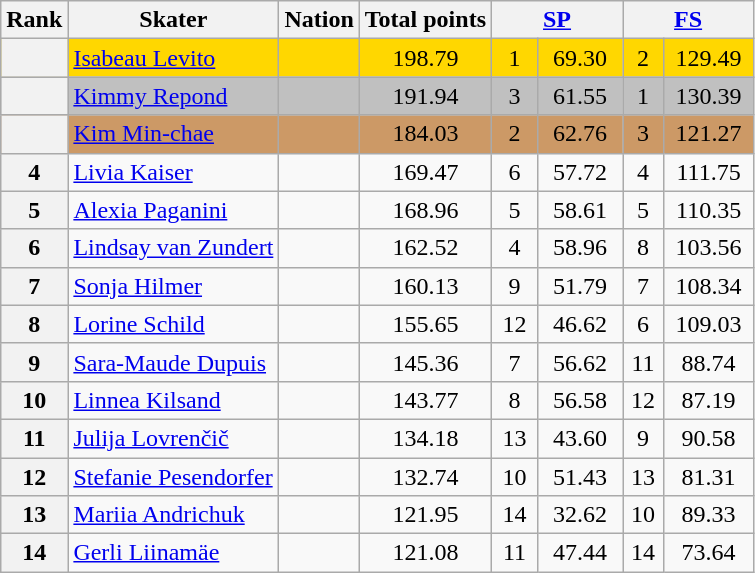<table class="wikitable sortable" style="text-align:left">
<tr>
<th scope="col">Rank</th>
<th scope="col">Skater</th>
<th scope="col">Nation</th>
<th scope="col">Total points</th>
<th scope="col" colspan="2" width="80px"><a href='#'>SP</a></th>
<th scope="col" colspan="2" width="80px"><a href='#'>FS</a></th>
</tr>
<tr bgcolor="gold">
<th scope="row"></th>
<td><a href='#'>Isabeau Levito</a></td>
<td></td>
<td align="center">198.79</td>
<td align="center">1</td>
<td align="center">69.30</td>
<td align="center">2</td>
<td align="center">129.49</td>
</tr>
<tr bgcolor="silver">
<th scope="row"></th>
<td><a href='#'>Kimmy Repond</a></td>
<td></td>
<td align="center">191.94</td>
<td align="center">3</td>
<td align="center">61.55</td>
<td align="center">1</td>
<td align="center">130.39</td>
</tr>
<tr bgcolor="cc9966">
<th scope="row"></th>
<td><a href='#'>Kim Min-chae</a></td>
<td></td>
<td align="center">184.03</td>
<td align="center">2</td>
<td align="center">62.76</td>
<td align="center">3</td>
<td align="center">121.27</td>
</tr>
<tr>
<th scope="row">4</th>
<td><a href='#'>Livia Kaiser</a></td>
<td></td>
<td align="center">169.47</td>
<td align="center">6</td>
<td align="center">57.72</td>
<td align="center">4</td>
<td align="center">111.75</td>
</tr>
<tr>
<th scope="row">5</th>
<td><a href='#'>Alexia Paganini</a></td>
<td></td>
<td align="center">168.96</td>
<td align="center">5</td>
<td align="center">58.61</td>
<td align="center">5</td>
<td align="center">110.35</td>
</tr>
<tr>
<th scope="row">6</th>
<td><a href='#'>Lindsay van Zundert</a></td>
<td></td>
<td align="center">162.52</td>
<td align="center">4</td>
<td align="center">58.96</td>
<td align="center">8</td>
<td align="center">103.56</td>
</tr>
<tr>
<th scope="row">7</th>
<td><a href='#'>Sonja Hilmer</a></td>
<td></td>
<td align="center">160.13</td>
<td align="center">9</td>
<td align="center">51.79</td>
<td align="center">7</td>
<td align="center">108.34</td>
</tr>
<tr>
<th scope="row">8</th>
<td><a href='#'>Lorine Schild</a></td>
<td></td>
<td align="center">155.65</td>
<td align="center">12</td>
<td align="center">46.62</td>
<td align="center">6</td>
<td align="center">109.03</td>
</tr>
<tr>
<th scope="row">9</th>
<td><a href='#'>Sara-Maude Dupuis</a></td>
<td></td>
<td align="center">145.36</td>
<td align="center">7</td>
<td align="center">56.62</td>
<td align="center">11</td>
<td align="center">88.74</td>
</tr>
<tr>
<th scope="row">10</th>
<td><a href='#'>Linnea Kilsand</a></td>
<td></td>
<td align="center">143.77</td>
<td align="center">8</td>
<td align="center">56.58</td>
<td align="center">12</td>
<td align="center">87.19</td>
</tr>
<tr>
<th scope="row">11</th>
<td><a href='#'>Julija Lovrenčič</a></td>
<td></td>
<td align="center">134.18</td>
<td align="center">13</td>
<td align="center">43.60</td>
<td align="center">9</td>
<td align="center">90.58</td>
</tr>
<tr>
<th scope="row">12</th>
<td><a href='#'>Stefanie Pesendorfer</a></td>
<td></td>
<td align="center">132.74</td>
<td align="center">10</td>
<td align="center">51.43</td>
<td align="center">13</td>
<td align="center">81.31</td>
</tr>
<tr>
<th scope="row">13</th>
<td><a href='#'>Mariia Andrichuk</a></td>
<td></td>
<td align="center">121.95</td>
<td align="center">14</td>
<td align="center">32.62</td>
<td align="center">10</td>
<td align="center">89.33</td>
</tr>
<tr>
<th scope="row">14</th>
<td><a href='#'>Gerli Liinamäe</a></td>
<td></td>
<td align="center">121.08</td>
<td align="center">11</td>
<td align="center">47.44</td>
<td align="center">14</td>
<td align="center">73.64</td>
</tr>
</table>
